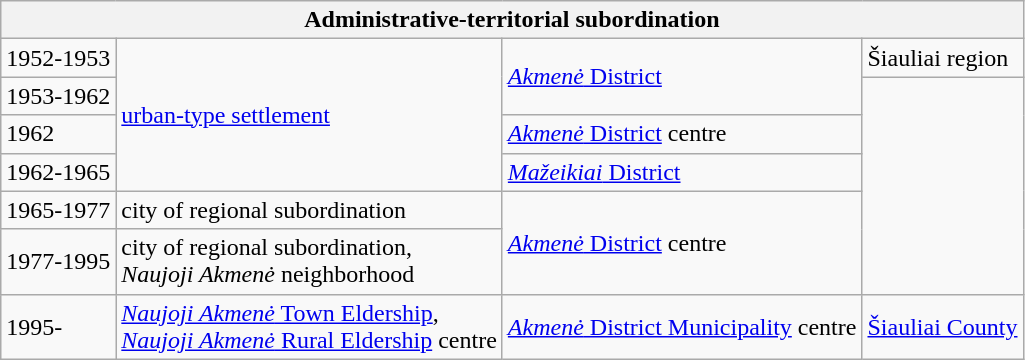<table class="wikitable">
<tr>
<th colspan="4">Administrative-territorial subordination</th>
</tr>
<tr>
<td>1952-1953</td>
<td rowspan="4"><a href='#'>urban-type settlement</a></td>
<td rowspan="2"><a href='#'><em>Akmenė</em> District</a></td>
<td>Šiauliai region</td>
</tr>
<tr>
<td>1953-1962</td>
<td rowspan="5"></td>
</tr>
<tr>
<td>1962</td>
<td><a href='#'><em>Akmenė</em> District</a> centre</td>
</tr>
<tr>
<td>1962-1965</td>
<td><a href='#'><em>Mažeikiai</em> District</a></td>
</tr>
<tr>
<td>1965-1977</td>
<td>city of regional subordination</td>
<td rowspan="2"><a href='#'><em>Akmenė</em> District</a> centre</td>
</tr>
<tr>
<td>1977-1995</td>
<td>city of regional subordination,<br><em>Naujoji Akmenė</em> neighborhood</td>
</tr>
<tr>
<td>1995-</td>
<td><a href='#'><em>Naujoji Akmenė</em> Town Eldership</a>,<br><a href='#'><em>Naujoji Akmenė</em> Rural Eldership</a> centre</td>
<td><a href='#'><em>Akmenė</em> District Municipality</a> centre</td>
<td><a href='#'>Šiauliai County</a></td>
</tr>
</table>
